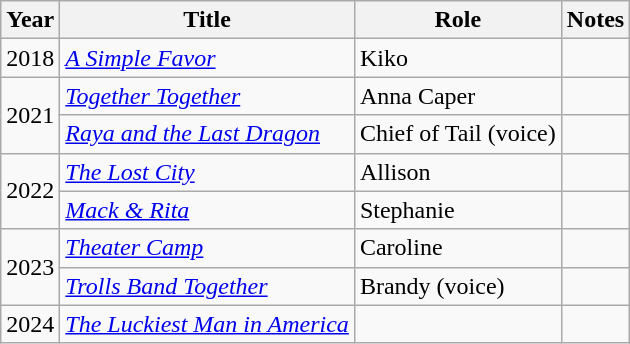<table class="wikitable sortable">
<tr>
<th scope="col">Year</th>
<th scope="col">Title</th>
<th scope="col">Role</th>
<th scope="col" class="unsortable">Notes</th>
</tr>
<tr>
<td rowspan="1">2018</td>
<td><em><a href='#'>A Simple Favor</a></em></td>
<td>Kiko</td>
<td></td>
</tr>
<tr>
<td rowspan="2">2021</td>
<td><em><a href='#'>Together Together</a></em></td>
<td>Anna Caper</td>
<td></td>
</tr>
<tr>
<td><em><a href='#'>Raya and the Last Dragon</a></em></td>
<td>Chief of Tail (voice)</td>
<td></td>
</tr>
<tr>
<td rowspan="2">2022</td>
<td><em><a href='#'>The Lost City</a></em></td>
<td>Allison</td>
<td></td>
</tr>
<tr>
<td><em><a href='#'>Mack & Rita</a></em></td>
<td>Stephanie</td>
<td></td>
</tr>
<tr>
<td rowspan="2">2023</td>
<td><em><a href='#'>Theater Camp</a></em></td>
<td>Caroline</td>
<td></td>
</tr>
<tr>
<td><em><a href='#'>Trolls Band Together</a></em></td>
<td>Brandy (voice)</td>
<td></td>
</tr>
<tr>
<td>2024</td>
<td><em><a href='#'>The Luckiest Man in America</a></em></td>
<td></td>
<td></td>
</tr>
</table>
